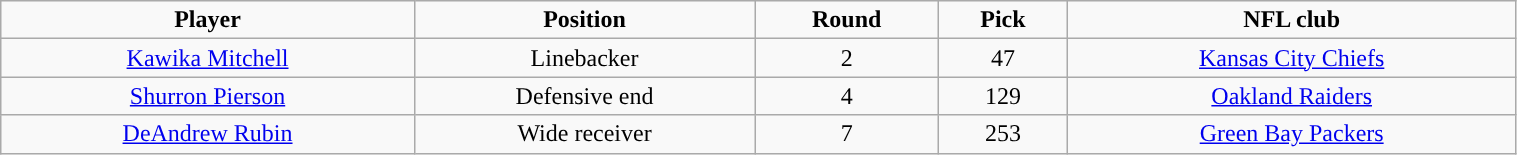<table class="wikitable" width="80%">
<tr align="center">
<td><strong>Player</strong></td>
<td><strong>Position</strong></td>
<td><strong>Round</strong></td>
<td><strong>Pick</strong></td>
<td><strong>NFL club</strong></td>
</tr>
<tr align="center" bgcolor="">
<td><a href='#'>Kawika Mitchell</a></td>
<td>Linebacker</td>
<td>2</td>
<td>47</td>
<td><a href='#'>Kansas City Chiefs</a></td>
</tr>
<tr align="center" bgcolor="">
<td><a href='#'>Shurron Pierson</a></td>
<td>Defensive end</td>
<td>4</td>
<td>129</td>
<td><a href='#'>Oakland Raiders</a></td>
</tr>
<tr align="center" bgcolor="">
<td><a href='#'>DeAndrew Rubin</a></td>
<td>Wide receiver</td>
<td>7</td>
<td>253</td>
<td><a href='#'>Green Bay Packers</a></td>
</tr>
</table>
